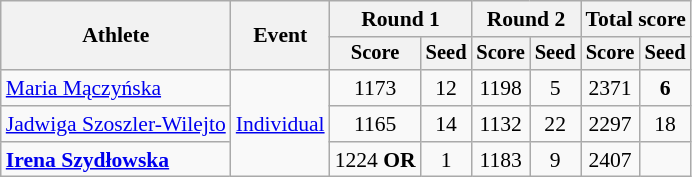<table class="wikitable" style="font-size:90%">
<tr>
<th rowspan="2">Athlete</th>
<th rowspan="2">Event</th>
<th colspan="2">Round 1</th>
<th colspan="2">Round 2</th>
<th colspan="2">Total score</th>
</tr>
<tr style="font-size:95%">
<th>Score</th>
<th>Seed</th>
<th>Score</th>
<th>Seed</th>
<th>Score</th>
<th>Seed</th>
</tr>
<tr align=center>
<td align=left><a href='#'>Maria Mączyńska</a></td>
<td style="text-align:left;" rowspan="3"><a href='#'>Individual</a></td>
<td>1173</td>
<td>12</td>
<td>1198</td>
<td>5</td>
<td>2371</td>
<td><strong>6</strong></td>
</tr>
<tr align=center>
<td align=left><a href='#'>Jadwiga Szoszler-Wilejto</a></td>
<td>1165</td>
<td>14</td>
<td>1132</td>
<td>22</td>
<td>2297</td>
<td>18</td>
</tr>
<tr align=center>
<td align=left><strong><a href='#'>Irena Szydłowska</a></strong></td>
<td>1224 <strong>OR</strong></td>
<td>1</td>
<td>1183</td>
<td>9</td>
<td>2407</td>
<td></td>
</tr>
</table>
